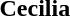<table>
<tr>
<th></th>
<th>Cecilia</th>
</tr>
<tr>
<td></td>
<td></td>
</tr>
</table>
